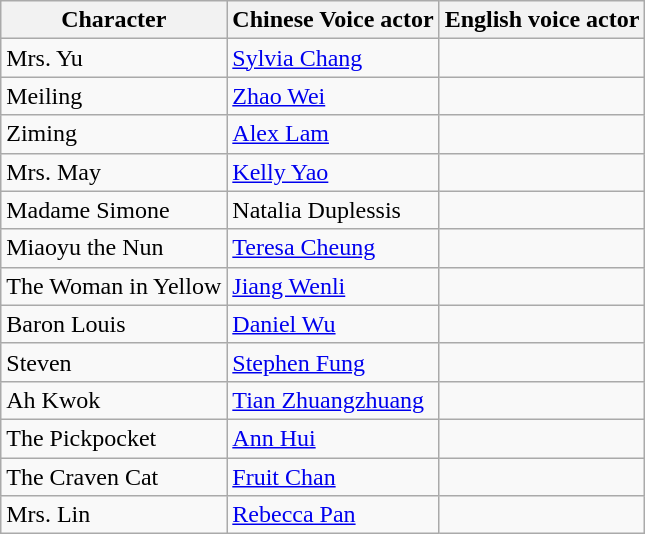<table class="wikitable">
<tr>
<th>Character</th>
<th>Chinese Voice actor</th>
<th>English voice actor</th>
</tr>
<tr>
<td>Mrs. Yu</td>
<td><a href='#'>Sylvia Chang</a></td>
<td></td>
</tr>
<tr>
<td>Meiling</td>
<td><a href='#'>Zhao Wei</a></td>
<td></td>
</tr>
<tr>
<td>Ziming</td>
<td><a href='#'>Alex Lam</a></td>
<td></td>
</tr>
<tr>
<td>Mrs. May</td>
<td><a href='#'>Kelly Yao</a></td>
<td></td>
</tr>
<tr>
<td>Madame Simone</td>
<td>Natalia Duplessis</td>
<td></td>
</tr>
<tr>
<td>Miaoyu the Nun</td>
<td><a href='#'>Teresa Cheung</a></td>
<td></td>
</tr>
<tr>
<td>The Woman in Yellow</td>
<td><a href='#'>Jiang Wenli</a></td>
<td></td>
</tr>
<tr>
<td>Baron Louis</td>
<td><a href='#'>Daniel Wu</a></td>
<td></td>
</tr>
<tr>
<td>Steven</td>
<td><a href='#'>Stephen Fung</a></td>
<td></td>
</tr>
<tr>
<td>Ah Kwok</td>
<td><a href='#'>Tian Zhuangzhuang</a></td>
<td></td>
</tr>
<tr>
<td>The Pickpocket</td>
<td><a href='#'>Ann Hui</a></td>
<td></td>
</tr>
<tr>
<td>The Craven Cat</td>
<td><a href='#'>Fruit Chan</a></td>
<td></td>
</tr>
<tr>
<td>Mrs. Lin</td>
<td><a href='#'>Rebecca Pan</a></td>
<td></td>
</tr>
</table>
